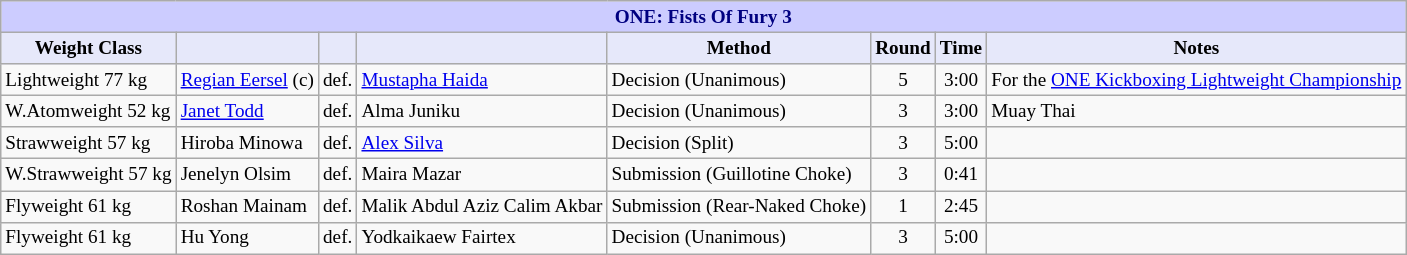<table class="wikitable" style="font-size: 80%;">
<tr>
<th colspan="8" style="background-color: #ccf; color: #000080; text-align: center;"><strong>ONE: Fists Of Fury 3</strong></th>
</tr>
<tr>
<th colspan="1" style="background-color: #E6E8FA; color: #000000; text-align: center;">Weight Class</th>
<th colspan="1" style="background-color: #E6E8FA; color: #000000; text-align: center;"></th>
<th colspan="1" style="background-color: #E6E8FA; color: #000000; text-align: center;"></th>
<th colspan="1" style="background-color: #E6E8FA; color: #000000; text-align: center;"></th>
<th colspan="1" style="background-color: #E6E8FA; color: #000000; text-align: center;">Method</th>
<th colspan="1" style="background-color: #E6E8FA; color: #000000; text-align: center;">Round</th>
<th colspan="1" style="background-color: #E6E8FA; color: #000000; text-align: center;">Time</th>
<th colspan="1" style="background-color: #E6E8FA; color: #000000; text-align: center;">Notes</th>
</tr>
<tr>
<td>Lightweight 77 kg</td>
<td> <a href='#'>Regian Eersel</a> (c)</td>
<td>def.</td>
<td> <a href='#'>Mustapha Haida</a></td>
<td>Decision (Unanimous)</td>
<td align=center>5</td>
<td align=center>3:00</td>
<td>For the <a href='#'>ONE Kickboxing Lightweight Championship</a></td>
</tr>
<tr>
<td>W.Atomweight 52 kg</td>
<td> <a href='#'>Janet Todd</a></td>
<td>def.</td>
<td> Alma Juniku</td>
<td>Decision (Unanimous)</td>
<td align=center>3</td>
<td align=center>3:00</td>
<td>Muay Thai</td>
</tr>
<tr>
<td>Strawweight 57 kg</td>
<td> Hiroba Minowa</td>
<td>def.</td>
<td> <a href='#'>Alex Silva</a></td>
<td>Decision (Split)</td>
<td align=center>3</td>
<td align=center>5:00</td>
<td></td>
</tr>
<tr>
<td>W.Strawweight 57 kg</td>
<td> Jenelyn Olsim</td>
<td>def.</td>
<td> Maira Mazar</td>
<td>Submission (Guillotine Choke)</td>
<td align=center>3</td>
<td align=center>0:41</td>
<td></td>
</tr>
<tr>
<td>Flyweight 61 kg</td>
<td> Roshan Mainam</td>
<td>def.</td>
<td> Malik Abdul Aziz Calim Akbar</td>
<td>Submission (Rear-Naked Choke)</td>
<td align=center>1</td>
<td align=center>2:45</td>
<td></td>
</tr>
<tr>
<td>Flyweight 61 kg</td>
<td> Hu Yong</td>
<td>def.</td>
<td> Yodkaikaew Fairtex</td>
<td>Decision (Unanimous)</td>
<td align=center>3</td>
<td align=center>5:00</td>
<td></td>
</tr>
</table>
